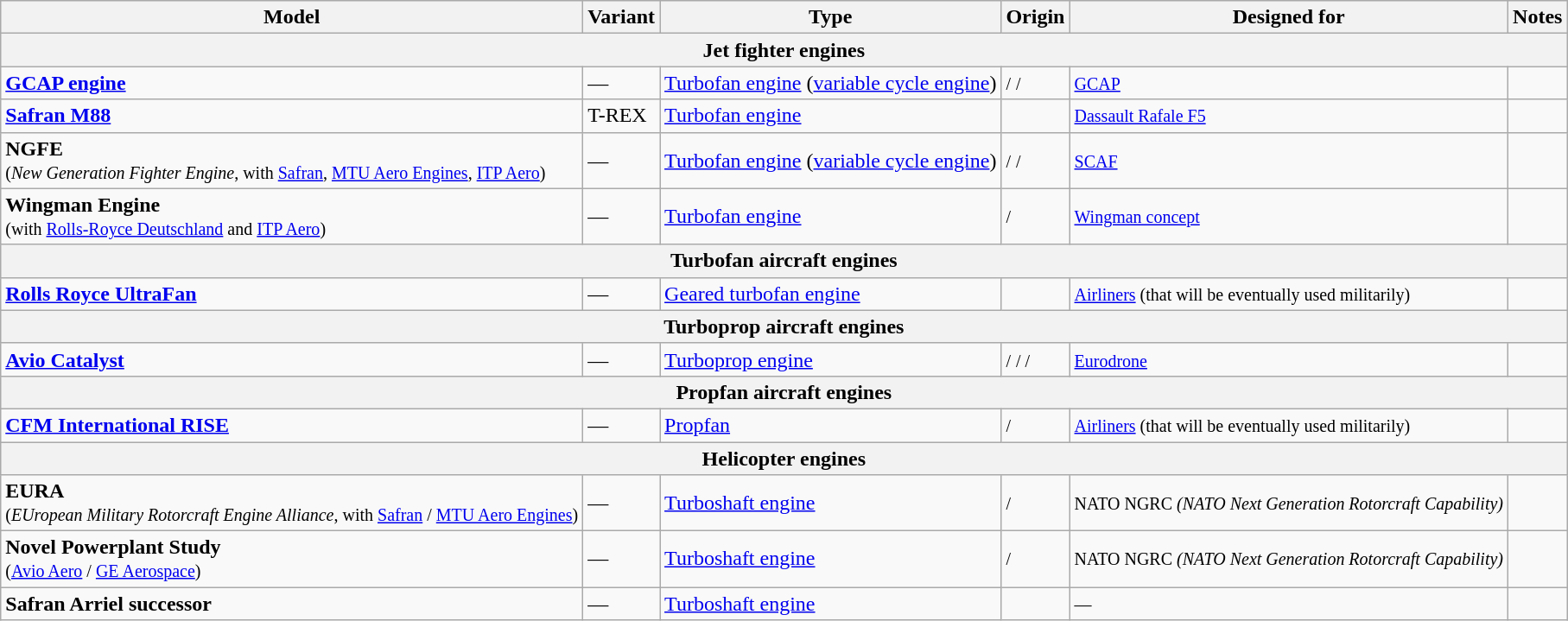<table class="wikitable sortable">
<tr>
<th>Model</th>
<th>Variant</th>
<th>Type</th>
<th>Origin</th>
<th>Designed for</th>
<th>Notes</th>
</tr>
<tr>
<th colspan="6">Jet fighter engines</th>
</tr>
<tr>
<td><strong><a href='#'>GCAP engine</a></strong></td>
<td>—</td>
<td><a href='#'>Turbofan engine</a> (<a href='#'>variable cycle engine</a>)</td>
<td><small> /</small> <small> /</small> <small></small></td>
<td><a href='#'><small>GCAP</small></a></td>
<td></td>
</tr>
<tr>
<td><a href='#'><strong>Safran M88</strong></a></td>
<td>T-REX</td>
<td><a href='#'>Turbofan engine</a></td>
<td><small></small></td>
<td><a href='#'><small>Dassault Rafale F5</small></a></td>
<td></td>
</tr>
<tr>
<td><strong>NGFE</strong><br><small>(<em>New Generation Fighter Engine</em>, with <a href='#'>Safran</a>, <a href='#'>MTU Aero Engines</a>, <a href='#'>ITP Aero</a>)</small></td>
<td>—</td>
<td><a href='#'>Turbofan engine</a> (<a href='#'>variable cycle engine</a>)</td>
<td><small> /</small> <small> /</small> <small></small></td>
<td><a href='#'><small>SCAF</small></a></td>
<td></td>
</tr>
<tr>
<td><strong>Wingman Engine</strong><br><small>(with <a href='#'>Rolls-Royce Deutschland</a> and <a href='#'>ITP Aero</a>)</small></td>
<td>—</td>
<td><a href='#'>Turbofan engine</a></td>
<td><small> /</small> <small></small></td>
<td><small><a href='#'>Wingman concept</a></small></td>
<td></td>
</tr>
<tr>
<th colspan="6">Turbofan aircraft engines</th>
</tr>
<tr>
<td><strong><a href='#'>Rolls Royce UltraFan</a></strong></td>
<td>—</td>
<td><a href='#'>Geared turbofan engine</a></td>
<td><small></small></td>
<td><small><a href='#'>Airliners</a> (that will be eventually used militarily)</small></td>
<td></td>
</tr>
<tr>
<th colspan="6">Turboprop aircraft engines</th>
</tr>
<tr>
<td><a href='#'><strong>Avio Catalyst</strong></a></td>
<td>—</td>
<td><a href='#'>Turboprop engine</a></td>
<td><small> /</small> <small> /  /</small> <small></small></td>
<td><small><a href='#'>Eurodrone</a></small></td>
<td></td>
</tr>
<tr>
<th colspan="6">Propfan aircraft engines</th>
</tr>
<tr>
<td><strong><a href='#'>CFM International RISE</a></strong></td>
<td>—</td>
<td><a href='#'>Propfan</a></td>
<td><small> /</small> <small></small></td>
<td><small><a href='#'>Airliners</a> (that will be eventually used militarily)</small></td>
<td></td>
</tr>
<tr>
<th colspan="6">Helicopter engines</th>
</tr>
<tr>
<td><strong>EURA</strong><br><small>(<em>EUropean Military Rotorcraft Engine Alliance</em>, with <a href='#'>Safran</a> / <a href='#'>MTU Aero Engines</a>)</small></td>
<td>—</td>
<td><a href='#'>Turboshaft engine</a></td>
<td><small> / </small></td>
<td><small>NATO NGRC <em>(NATO Next Generation Rotorcraft Capability)</em></small></td>
<td></td>
</tr>
<tr>
<td><strong>Novel Powerplant Study</strong><br><small>(<a href='#'>Avio Aero</a> / <a href='#'>GE Aerospace</a>)</small></td>
<td>—</td>
<td><a href='#'>Turboshaft engine</a></td>
<td><small> /</small> <small></small></td>
<td><small>NATO NGRC <em>(NATO Next Generation Rotorcraft Capability)</em></small></td>
<td></td>
</tr>
<tr>
<td><strong>Safran Arriel successor</strong></td>
<td>—</td>
<td><a href='#'>Turboshaft engine</a></td>
<td><small></small></td>
<td><small>—</small></td>
<td></td>
</tr>
</table>
